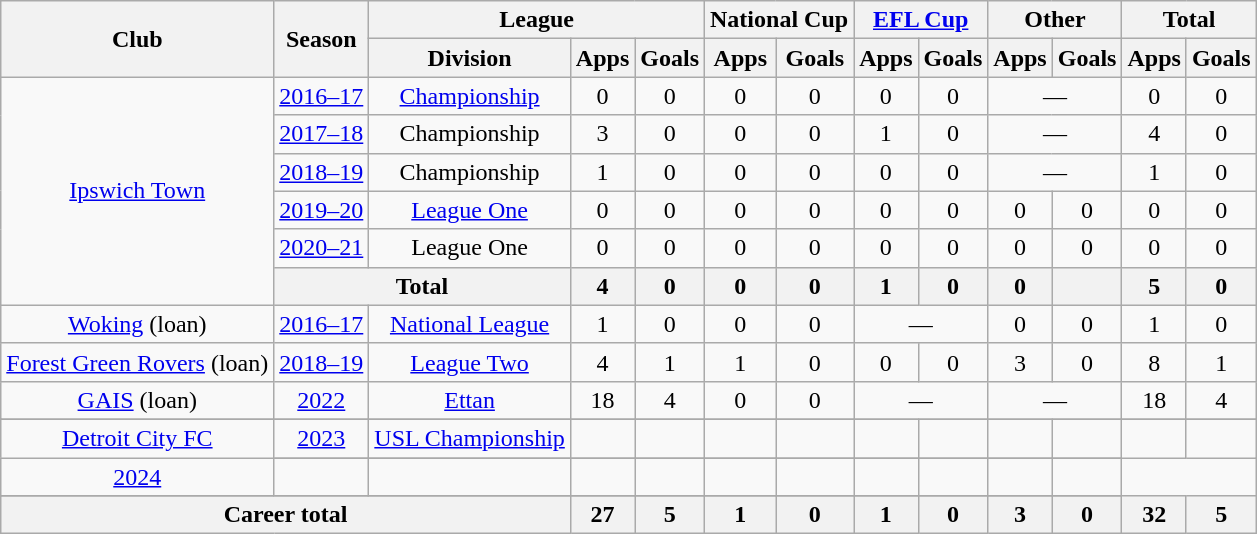<table class=wikitable style="text-align: center;">
<tr>
<th rowspan=2>Club</th>
<th rowspan=2>Season</th>
<th colspan=3>League</th>
<th colspan=2>National Cup</th>
<th colspan=2><a href='#'>EFL Cup</a></th>
<th colspan=2>Other</th>
<th colspan=2>Total</th>
</tr>
<tr>
<th>Division</th>
<th>Apps</th>
<th>Goals</th>
<th>Apps</th>
<th>Goals</th>
<th>Apps</th>
<th>Goals</th>
<th>Apps</th>
<th>Goals</th>
<th>Apps</th>
<th>Goals</th>
</tr>
<tr>
<td rowspan="6" align="center"><a href='#'>Ipswich Town</a></td>
<td><a href='#'>2016–17</a></td>
<td><a href='#'>Championship</a></td>
<td>0</td>
<td>0</td>
<td>0</td>
<td>0</td>
<td>0</td>
<td>0</td>
<td colspan="2">—</td>
<td>0</td>
<td>0</td>
</tr>
<tr>
<td><a href='#'>2017–18</a></td>
<td>Championship</td>
<td>3</td>
<td>0</td>
<td>0</td>
<td>0</td>
<td>1</td>
<td>0</td>
<td colspan="2">—</td>
<td>4</td>
<td>0</td>
</tr>
<tr>
<td><a href='#'>2018–19</a></td>
<td>Championship</td>
<td>1</td>
<td>0</td>
<td>0</td>
<td>0</td>
<td>0</td>
<td>0</td>
<td colspan="2">—</td>
<td>1</td>
<td>0</td>
</tr>
<tr>
<td><a href='#'>2019–20</a></td>
<td><a href='#'>League One</a></td>
<td>0</td>
<td>0</td>
<td>0</td>
<td>0</td>
<td>0</td>
<td>0</td>
<td>0</td>
<td>0</td>
<td>0</td>
<td>0</td>
</tr>
<tr>
<td><a href='#'>2020–21</a></td>
<td>League One</td>
<td>0</td>
<td>0</td>
<td>0</td>
<td>0</td>
<td>0</td>
<td>0</td>
<td>0</td>
<td>0</td>
<td>0</td>
<td>0</td>
</tr>
<tr>
<th colspan="2">Total</th>
<th>4</th>
<th>0</th>
<th>0</th>
<th>0</th>
<th>1</th>
<th>0</th>
<th>0</th>
<th 0></th>
<th>5</th>
<th>0</th>
</tr>
<tr>
<td><a href='#'>Woking</a> (loan)</td>
<td><a href='#'>2016–17</a></td>
<td><a href='#'>National League</a></td>
<td>1</td>
<td>0</td>
<td>0</td>
<td>0</td>
<td colspan="2">—</td>
<td>0</td>
<td>0</td>
<td>1</td>
<td>0</td>
</tr>
<tr>
<td><a href='#'>Forest Green Rovers</a> (loan)</td>
<td><a href='#'>2018–19</a></td>
<td><a href='#'>League Two</a></td>
<td>4</td>
<td>1</td>
<td>1</td>
<td>0</td>
<td>0</td>
<td>0</td>
<td>3</td>
<td>0</td>
<td>8</td>
<td>1</td>
</tr>
<tr>
<td><a href='#'>GAIS</a> (loan)</td>
<td><a href='#'>2022</a></td>
<td><a href='#'>Ettan</a></td>
<td>18</td>
<td>4</td>
<td>0</td>
<td>0</td>
<td colspan="2">—</td>
<td colspan="2">—</td>
<td>18</td>
<td>4</td>
</tr>
<tr>
</tr>
<tr>
<td rowspan="2" align="center"><a href='#'>Detroit City FC</a></td>
<td><a href='#'>2023</a></td>
<td><a href='#'>USL Championship</a></td>
<td></td>
<td></td>
<td></td>
<td></td>
<td></td>
<td></td>
<td></td>
<td></td>
<td></td>
<td></td>
</tr>
<tr>
</tr>
<tr>
<td><a href='#'>2024</a></td>
<td></td>
<td></td>
<td></td>
<td></td>
<td></td>
<td></td>
<td></td>
<td></td>
<td></td>
<td></td>
</tr>
<tr>
</tr>
<tr>
</tr>
<tr>
<th colspan="3">Career total</th>
<th>27</th>
<th>5</th>
<th>1</th>
<th>0</th>
<th>1</th>
<th>0</th>
<th>3</th>
<th>0</th>
<th>32</th>
<th>5</th>
</tr>
</table>
